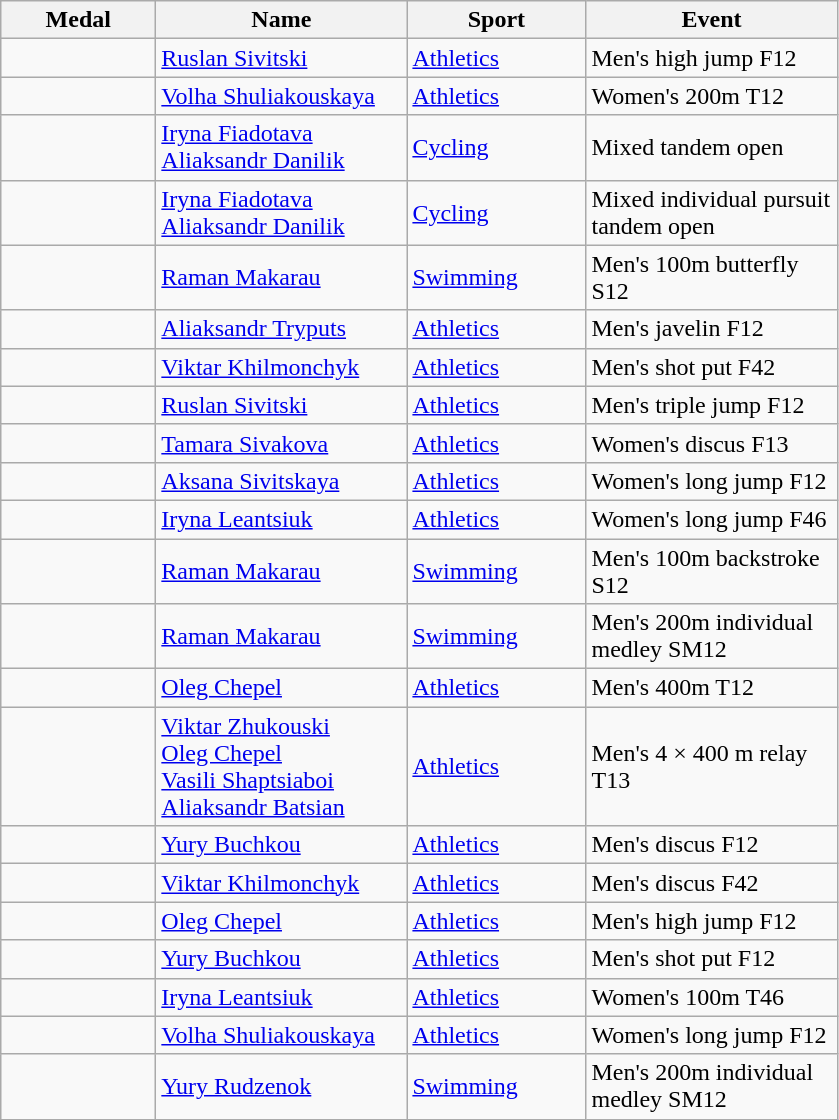<table class="wikitable">
<tr>
<th style="width:6em">Medal</th>
<th style="width:10em">Name</th>
<th style="width:7em">Sport</th>
<th style="width:10em">Event</th>
</tr>
<tr>
<td></td>
<td><a href='#'>Ruslan Sivitski</a></td>
<td><a href='#'>Athletics</a></td>
<td>Men's high jump F12</td>
</tr>
<tr>
<td></td>
<td><a href='#'>Volha Shuliakouskaya</a></td>
<td><a href='#'>Athletics</a></td>
<td>Women's 200m T12</td>
</tr>
<tr>
<td></td>
<td><a href='#'>Iryna Fiadotava</a><br> <a href='#'>Aliaksandr Danilik</a></td>
<td><a href='#'>Cycling</a></td>
<td>Mixed tandem open</td>
</tr>
<tr>
<td></td>
<td><a href='#'>Iryna Fiadotava</a><br> <a href='#'>Aliaksandr Danilik</a></td>
<td><a href='#'>Cycling</a></td>
<td>Mixed individual pursuit tandem open</td>
</tr>
<tr>
<td></td>
<td><a href='#'>Raman Makarau</a></td>
<td><a href='#'>Swimming</a></td>
<td>Men's 100m butterfly S12</td>
</tr>
<tr>
<td></td>
<td><a href='#'>Aliaksandr Tryputs</a></td>
<td><a href='#'>Athletics</a></td>
<td>Men's javelin F12</td>
</tr>
<tr>
<td></td>
<td><a href='#'>Viktar Khilmonchyk</a></td>
<td><a href='#'>Athletics</a></td>
<td>Men's shot put F42</td>
</tr>
<tr>
<td></td>
<td><a href='#'>Ruslan Sivitski</a></td>
<td><a href='#'>Athletics</a></td>
<td>Men's triple jump F12</td>
</tr>
<tr>
<td></td>
<td><a href='#'>Tamara Sivakova</a></td>
<td><a href='#'>Athletics</a></td>
<td>Women's discus F13</td>
</tr>
<tr>
<td></td>
<td><a href='#'>Aksana Sivitskaya</a></td>
<td><a href='#'>Athletics</a></td>
<td>Women's long jump F12</td>
</tr>
<tr>
<td></td>
<td><a href='#'>Iryna Leantsiuk</a></td>
<td><a href='#'>Athletics</a></td>
<td>Women's long jump F46</td>
</tr>
<tr>
<td></td>
<td><a href='#'>Raman Makarau</a></td>
<td><a href='#'>Swimming</a></td>
<td>Men's 100m backstroke S12</td>
</tr>
<tr>
<td></td>
<td><a href='#'>Raman Makarau</a></td>
<td><a href='#'>Swimming</a></td>
<td>Men's 200m individual medley SM12</td>
</tr>
<tr>
<td></td>
<td><a href='#'>Oleg Chepel</a></td>
<td><a href='#'>Athletics</a></td>
<td>Men's 400m T12</td>
</tr>
<tr>
<td></td>
<td><a href='#'>Viktar Zhukouski</a><br> <a href='#'>Oleg Chepel</a><br> <a href='#'>Vasili Shaptsiaboi</a><br> <a href='#'>Aliaksandr Batsian</a></td>
<td><a href='#'>Athletics</a></td>
<td>Men's 4 × 400 m relay T13</td>
</tr>
<tr>
<td></td>
<td><a href='#'>Yury Buchkou</a></td>
<td><a href='#'>Athletics</a></td>
<td>Men's discus F12</td>
</tr>
<tr>
<td></td>
<td><a href='#'>Viktar Khilmonchyk</a></td>
<td><a href='#'>Athletics</a></td>
<td>Men's discus F42</td>
</tr>
<tr>
<td></td>
<td><a href='#'>Oleg Chepel</a></td>
<td><a href='#'>Athletics</a></td>
<td>Men's high jump F12</td>
</tr>
<tr>
<td></td>
<td><a href='#'>Yury Buchkou</a></td>
<td><a href='#'>Athletics</a></td>
<td>Men's shot put F12</td>
</tr>
<tr>
<td></td>
<td><a href='#'>Iryna Leantsiuk</a></td>
<td><a href='#'>Athletics</a></td>
<td>Women's 100m T46</td>
</tr>
<tr>
<td></td>
<td><a href='#'>Volha Shuliakouskaya</a></td>
<td><a href='#'>Athletics</a></td>
<td>Women's long jump F12</td>
</tr>
<tr>
<td></td>
<td><a href='#'>Yury Rudzenok</a></td>
<td><a href='#'>Swimming</a></td>
<td>Men's 200m individual medley SM12</td>
</tr>
</table>
